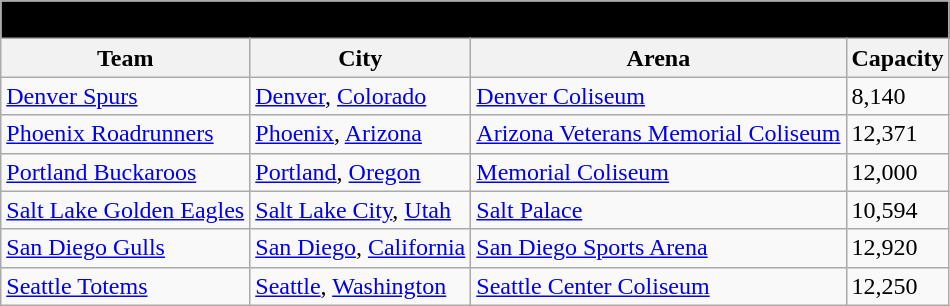<table class="wikitable" style="width:auto">
<tr>
<td bgcolor="#000000" align="center" colspan="6"><strong><span>1971–72 Western Hockey League</span></strong></td>
</tr>
<tr>
<th>Team</th>
<th>City</th>
<th>Arena</th>
<th>Capacity</th>
</tr>
<tr>
<td><a href='#'>Denver Spurs</a></td>
<td><a href='#'>Denver</a>, <a href='#'>Colorado</a></td>
<td><a href='#'>Denver Coliseum</a></td>
<td>8,140</td>
</tr>
<tr>
<td><a href='#'>Phoenix Roadrunners</a></td>
<td><a href='#'>Phoenix</a>, <a href='#'>Arizona</a></td>
<td><a href='#'>Arizona Veterans Memorial Coliseum</a></td>
<td>12,371</td>
</tr>
<tr>
<td><a href='#'>Portland Buckaroos</a></td>
<td><a href='#'>Portland</a>, <a href='#'>Oregon</a></td>
<td><a href='#'>Memorial Coliseum</a></td>
<td>12,000</td>
</tr>
<tr>
<td><a href='#'>Salt Lake Golden Eagles</a></td>
<td><a href='#'>Salt Lake City</a>, <a href='#'>Utah</a></td>
<td><a href='#'>Salt Palace</a></td>
<td>10,594</td>
</tr>
<tr>
<td><a href='#'>San Diego Gulls</a></td>
<td><a href='#'>San Diego</a>, <a href='#'>California</a></td>
<td><a href='#'>San Diego Sports Arena</a></td>
<td>12,920</td>
</tr>
<tr>
<td><a href='#'>Seattle Totems</a></td>
<td><a href='#'>Seattle</a>, <a href='#'>Washington</a></td>
<td><a href='#'>Seattle Center Coliseum</a></td>
<td>12,250</td>
</tr>
</table>
